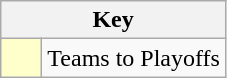<table class="wikitable" style="text-align: center;">
<tr>
<th colspan=2>Key</th>
</tr>
<tr>
<td style="background:#ffffcc; width:20px;"></td>
<td align=left>Teams to Playoffs</td>
</tr>
</table>
